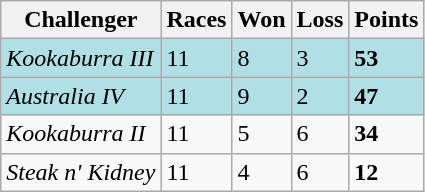<table class="wikitable">
<tr>
<th>Challenger</th>
<th>Races</th>
<th>Won</th>
<th>Loss</th>
<th>Points</th>
</tr>
<tr style="background: #B0E0E6;">
<td><em>Kookaburra III</em></td>
<td>11</td>
<td>8</td>
<td>3</td>
<td><strong>53</strong></td>
</tr>
<tr style="background: #B0E0E6;">
<td><em>Australia IV</em></td>
<td>11</td>
<td>9</td>
<td>2</td>
<td><strong>47</strong></td>
</tr>
<tr>
<td><em>Kookaburra II</em></td>
<td>11</td>
<td>5</td>
<td>6</td>
<td><strong>34</strong></td>
</tr>
<tr>
<td><em>Steak n' Kidney</em></td>
<td>11</td>
<td>4</td>
<td>6</td>
<td><strong>12</strong></td>
</tr>
</table>
